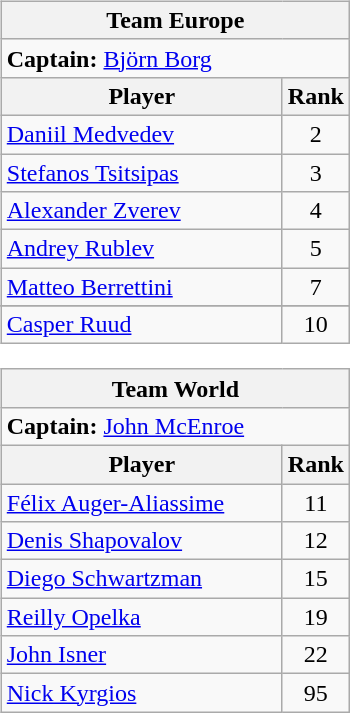<table>
<tr valign=top>
<td><br><table class="wikitable nowrap">
<tr>
<th colspan=2> Team Europe</th>
</tr>
<tr>
<td colspan=2><strong>Captain:</strong>  <a href='#'>Björn Borg</a></td>
</tr>
<tr>
<th width=180>Player</th>
<th>Rank</th>
</tr>
<tr>
<td> <a href='#'>Daniil Medvedev</a></td>
<td align=center>2</td>
</tr>
<tr>
<td> <a href='#'>Stefanos Tsitsipas</a></td>
<td align=center>3</td>
</tr>
<tr>
<td> <a href='#'>Alexander Zverev</a></td>
<td align=center>4</td>
</tr>
<tr>
<td> <a href='#'>Andrey Rublev</a></td>
<td align=center>5</td>
</tr>
<tr>
<td> <a href='#'>Matteo Berrettini</a></td>
<td align=center>7</td>
</tr>
<tr bgcolor=ffcccc>
</tr>
<tr>
<td> <a href='#'>Casper Ruud</a></td>
<td align=center>10</td>
</tr>
</table>
<table class="wikitable nowrap">
<tr>
<th colspan=2> Team World</th>
</tr>
<tr>
<td colspan=2><strong>Captain:</strong>  <a href='#'>John McEnroe</a></td>
</tr>
<tr>
<th width=180>Player</th>
<th>Rank</th>
</tr>
<tr>
<td> <a href='#'>Félix Auger-Aliassime</a></td>
<td align=center>11</td>
</tr>
<tr>
<td> <a href='#'>Denis Shapovalov</a></td>
<td align=center>12</td>
</tr>
<tr>
<td> <a href='#'>Diego Schwartzman</a></td>
<td align=center>15</td>
</tr>
<tr>
<td> <a href='#'>Reilly Opelka</a></td>
<td align=center>19</td>
</tr>
<tr>
<td> <a href='#'>John Isner</a></td>
<td align=center>22</td>
</tr>
<tr>
<td> <a href='#'>Nick Kyrgios</a></td>
<td align=center>95</td>
</tr>
</table>
</td>
</tr>
</table>
